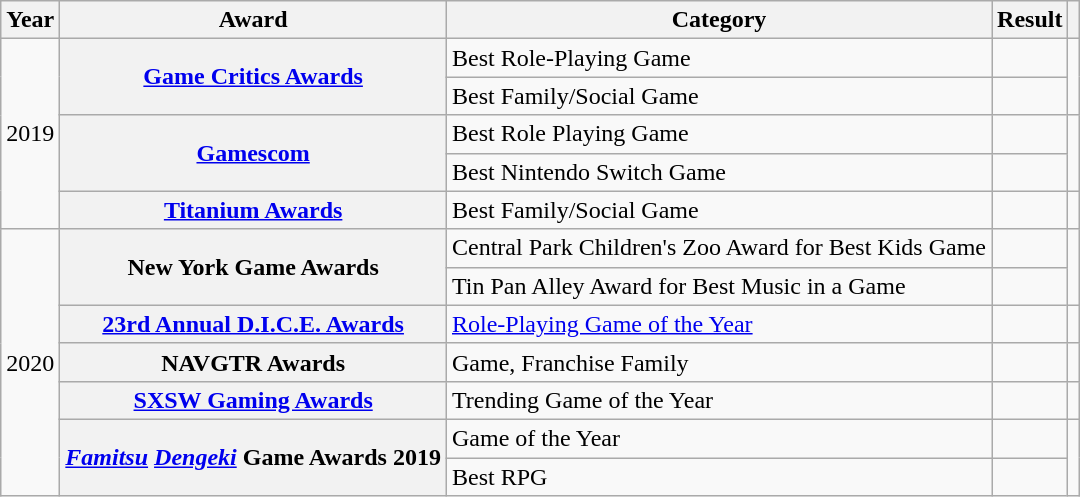<table class="wikitable sortable mw-collapsible plainrowheaders">
<tr>
<th scope="col">Year</th>
<th scope="col">Award</th>
<th scope="col">Category</th>
<th scope="col">Result</th>
<th scope="col"></th>
</tr>
<tr>
<td rowspan="5" style="text-align:center;">2019</td>
<th scope="row" rowspan="2"><a href='#'>Game Critics Awards</a></th>
<td>Best Role-Playing Game</td>
<td></td>
<td rowspan="2" style="text-align:center;"></td>
</tr>
<tr>
<td>Best Family/Social Game</td>
<td></td>
</tr>
<tr>
<th scope="row" rowspan="2"><a href='#'>Gamescom</a></th>
<td>Best Role Playing Game</td>
<td></td>
<td rowspan="2" style="text-align:center;"></td>
</tr>
<tr>
<td>Best Nintendo Switch Game</td>
<td></td>
</tr>
<tr>
<th scope="row"><a href='#'>Titanium Awards</a></th>
<td>Best Family/Social Game</td>
<td></td>
<td style="text-align:center;"></td>
</tr>
<tr>
<td rowspan="7" style="text-align:center;">2020</td>
<th scope="row" rowspan="2">New York Game Awards</th>
<td>Central Park Children's Zoo Award for Best Kids Game</td>
<td></td>
<td rowspan="2" style="text-align:center;"></td>
</tr>
<tr>
<td>Tin Pan Alley Award for Best Music in a Game</td>
<td></td>
</tr>
<tr>
<th scope="row"><a href='#'>23rd Annual D.I.C.E. Awards</a></th>
<td><a href='#'>Role-Playing Game of the Year</a></td>
<td></td>
<td style="text-align:center;"></td>
</tr>
<tr>
<th scope="row">NAVGTR Awards</th>
<td>Game, Franchise Family</td>
<td></td>
<td style="text-align:center;"></td>
</tr>
<tr>
<th scope="row"><a href='#'>SXSW Gaming Awards</a></th>
<td>Trending Game of the Year</td>
<td></td>
<td style="text-align:center;"></td>
</tr>
<tr>
<th scope="row" rowspan="2"><em><a href='#'>Famitsu</a></em> <em><a href='#'>Dengeki</a></em> Game Awards 2019</th>
<td>Game of the Year</td>
<td></td>
<td rowspan="2" style="text-align:center;"></td>
</tr>
<tr>
<td>Best RPG</td>
<td></td>
</tr>
</table>
